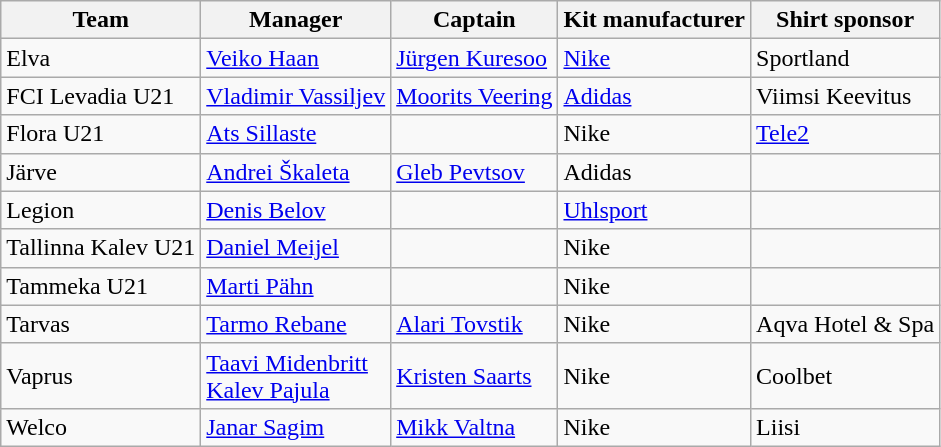<table class="wikitable sortable">
<tr>
<th>Team</th>
<th>Manager</th>
<th>Captain</th>
<th>Kit manufacturer</th>
<th>Shirt sponsor</th>
</tr>
<tr>
<td>Elva</td>
<td> <a href='#'>Veiko Haan</a></td>
<td> <a href='#'>Jürgen Kuresoo</a></td>
<td><a href='#'>Nike</a></td>
<td>Sportland</td>
</tr>
<tr>
<td>FCI Levadia U21</td>
<td> <a href='#'>Vladimir Vassiljev</a></td>
<td> <a href='#'>Moorits Veering</a></td>
<td><a href='#'>Adidas</a></td>
<td>Viimsi Keevitus</td>
</tr>
<tr>
<td>Flora U21</td>
<td> <a href='#'>Ats Sillaste</a></td>
<td></td>
<td>Nike</td>
<td><a href='#'>Tele2</a></td>
</tr>
<tr>
<td>Järve</td>
<td> <a href='#'>Andrei Škaleta</a></td>
<td> <a href='#'>Gleb Pevtsov</a></td>
<td>Adidas</td>
<td></td>
</tr>
<tr>
<td>Legion</td>
<td> <a href='#'>Denis Belov</a></td>
<td></td>
<td><a href='#'>Uhlsport</a></td>
<td></td>
</tr>
<tr>
<td>Tallinna Kalev U21</td>
<td> <a href='#'>Daniel Meijel</a></td>
<td></td>
<td>Nike</td>
<td></td>
</tr>
<tr>
<td>Tammeka U21</td>
<td> <a href='#'>Marti Pähn</a></td>
<td></td>
<td>Nike</td>
<td></td>
</tr>
<tr>
<td>Tarvas</td>
<td> <a href='#'>Tarmo Rebane</a></td>
<td> <a href='#'>Alari Tovstik</a></td>
<td>Nike</td>
<td>Aqva Hotel & Spa</td>
</tr>
<tr>
<td>Vaprus</td>
<td> <a href='#'>Taavi Midenbritt</a><br> <a href='#'>Kalev Pajula</a></td>
<td> <a href='#'>Kristen Saarts</a></td>
<td>Nike</td>
<td>Coolbet</td>
</tr>
<tr>
<td>Welco</td>
<td> <a href='#'>Janar Sagim</a></td>
<td> <a href='#'>Mikk Valtna</a></td>
<td>Nike</td>
<td>Liisi</td>
</tr>
</table>
